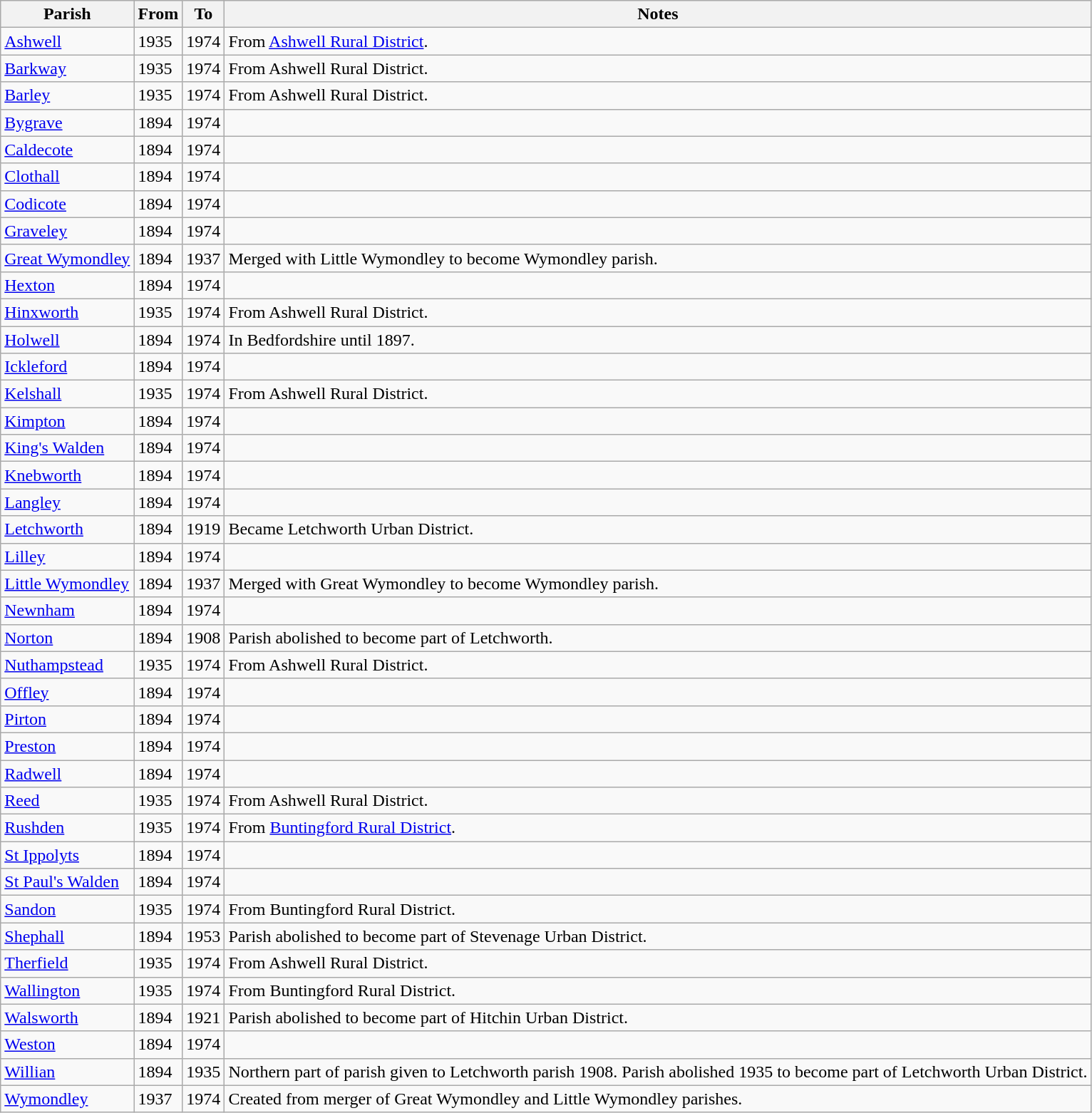<table class="wikitable sortable">
<tr>
<th>Parish</th>
<th>From</th>
<th>To</th>
<th class="unsortable">Notes</th>
</tr>
<tr>
<td><a href='#'>Ashwell</a></td>
<td>1935</td>
<td>1974</td>
<td>From <a href='#'>Ashwell Rural District</a>.</td>
</tr>
<tr>
<td><a href='#'>Barkway</a></td>
<td>1935</td>
<td>1974</td>
<td>From Ashwell Rural District.</td>
</tr>
<tr>
<td><a href='#'>Barley</a></td>
<td>1935</td>
<td>1974</td>
<td>From Ashwell Rural District.</td>
</tr>
<tr>
<td><a href='#'>Bygrave</a></td>
<td>1894</td>
<td>1974</td>
<td></td>
</tr>
<tr>
<td><a href='#'>Caldecote</a></td>
<td>1894</td>
<td>1974</td>
<td></td>
</tr>
<tr>
<td><a href='#'>Clothall</a></td>
<td>1894</td>
<td>1974</td>
<td></td>
</tr>
<tr>
<td><a href='#'>Codicote</a></td>
<td>1894</td>
<td>1974</td>
<td></td>
</tr>
<tr>
<td><a href='#'>Graveley</a></td>
<td>1894</td>
<td>1974</td>
<td></td>
</tr>
<tr>
<td><a href='#'>Great Wymondley</a></td>
<td>1894</td>
<td>1937</td>
<td>Merged with Little Wymondley to become Wymondley parish.</td>
</tr>
<tr>
<td><a href='#'>Hexton</a></td>
<td>1894</td>
<td>1974</td>
<td></td>
</tr>
<tr>
<td><a href='#'>Hinxworth</a></td>
<td>1935</td>
<td>1974</td>
<td>From Ashwell Rural District.</td>
</tr>
<tr>
<td><a href='#'>Holwell</a></td>
<td>1894</td>
<td>1974</td>
<td>In Bedfordshire until 1897.</td>
</tr>
<tr>
<td><a href='#'>Ickleford</a></td>
<td>1894</td>
<td>1974</td>
<td></td>
</tr>
<tr>
<td><a href='#'>Kelshall</a></td>
<td>1935</td>
<td>1974</td>
<td>From Ashwell Rural District.</td>
</tr>
<tr>
<td><a href='#'>Kimpton</a></td>
<td>1894</td>
<td>1974</td>
<td></td>
</tr>
<tr>
<td><a href='#'>King's Walden</a></td>
<td>1894</td>
<td>1974</td>
<td></td>
</tr>
<tr>
<td><a href='#'>Knebworth</a></td>
<td>1894</td>
<td>1974</td>
<td></td>
</tr>
<tr>
<td><a href='#'>Langley</a></td>
<td>1894</td>
<td>1974</td>
<td></td>
</tr>
<tr>
<td><a href='#'>Letchworth</a></td>
<td>1894</td>
<td>1919</td>
<td>Became Letchworth Urban District.</td>
</tr>
<tr>
<td><a href='#'>Lilley</a></td>
<td>1894</td>
<td>1974</td>
<td></td>
</tr>
<tr>
<td><a href='#'>Little Wymondley</a></td>
<td>1894</td>
<td>1937</td>
<td>Merged with Great Wymondley to become Wymondley parish.</td>
</tr>
<tr>
<td><a href='#'>Newnham</a></td>
<td>1894</td>
<td>1974</td>
<td></td>
</tr>
<tr>
<td><a href='#'>Norton</a></td>
<td>1894</td>
<td>1908</td>
<td>Parish abolished to become part of Letchworth.</td>
</tr>
<tr>
<td><a href='#'>Nuthampstead</a></td>
<td>1935</td>
<td>1974</td>
<td>From Ashwell Rural District.</td>
</tr>
<tr>
<td><a href='#'>Offley</a></td>
<td>1894</td>
<td>1974</td>
<td></td>
</tr>
<tr>
<td><a href='#'>Pirton</a></td>
<td>1894</td>
<td>1974</td>
<td></td>
</tr>
<tr>
<td><a href='#'>Preston</a></td>
<td>1894</td>
<td>1974</td>
<td></td>
</tr>
<tr>
<td><a href='#'>Radwell</a></td>
<td>1894</td>
<td>1974</td>
<td></td>
</tr>
<tr>
<td><a href='#'>Reed</a></td>
<td>1935</td>
<td>1974</td>
<td>From Ashwell Rural District.</td>
</tr>
<tr>
<td><a href='#'>Rushden</a></td>
<td>1935</td>
<td>1974</td>
<td>From <a href='#'>Buntingford Rural District</a>.</td>
</tr>
<tr>
<td><a href='#'>St Ippolyts</a></td>
<td>1894</td>
<td>1974</td>
<td></td>
</tr>
<tr>
<td><a href='#'>St Paul's Walden</a></td>
<td>1894</td>
<td>1974</td>
<td></td>
</tr>
<tr>
<td><a href='#'>Sandon</a></td>
<td>1935</td>
<td>1974</td>
<td>From Buntingford Rural District.</td>
</tr>
<tr>
<td><a href='#'>Shephall</a></td>
<td>1894</td>
<td>1953</td>
<td>Parish abolished to become part of Stevenage Urban District.</td>
</tr>
<tr>
<td><a href='#'>Therfield</a></td>
<td>1935</td>
<td>1974</td>
<td>From Ashwell Rural District.</td>
</tr>
<tr>
<td><a href='#'>Wallington</a></td>
<td>1935</td>
<td>1974</td>
<td>From Buntingford Rural District.</td>
</tr>
<tr>
<td><a href='#'>Walsworth</a></td>
<td>1894</td>
<td>1921</td>
<td>Parish abolished to become part of Hitchin Urban District.</td>
</tr>
<tr>
<td><a href='#'>Weston</a></td>
<td>1894</td>
<td>1974</td>
<td></td>
</tr>
<tr>
<td><a href='#'>Willian</a></td>
<td>1894</td>
<td>1935</td>
<td>Northern part of parish given to Letchworth parish 1908. Parish abolished 1935 to become part of Letchworth Urban District.</td>
</tr>
<tr>
<td><a href='#'>Wymondley</a></td>
<td>1937</td>
<td>1974</td>
<td>Created from merger of Great Wymondley and Little Wymondley parishes.</td>
</tr>
</table>
